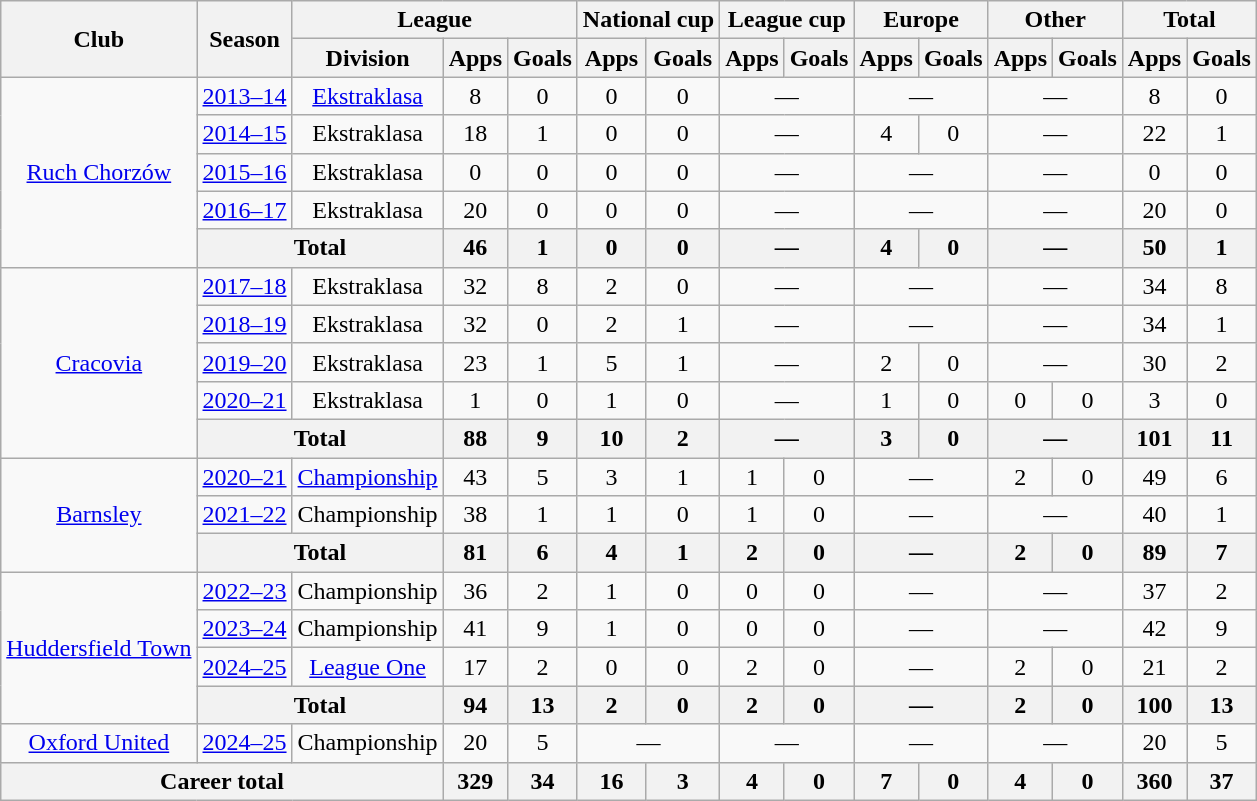<table class="wikitable" style="text-align: center;">
<tr>
<th rowspan="2">Club</th>
<th rowspan="2">Season</th>
<th colspan="3">League</th>
<th colspan="2">National cup</th>
<th colspan="2">League cup</th>
<th colspan="2">Europe</th>
<th colspan="2">Other</th>
<th colspan="2">Total</th>
</tr>
<tr>
<th>Division</th>
<th>Apps</th>
<th>Goals</th>
<th>Apps</th>
<th>Goals</th>
<th>Apps</th>
<th>Goals</th>
<th>Apps</th>
<th>Goals</th>
<th>Apps</th>
<th>Goals</th>
<th>Apps</th>
<th>Goals</th>
</tr>
<tr>
<td rowspan="5"><a href='#'>Ruch Chorzów</a></td>
<td><a href='#'>2013–14</a></td>
<td><a href='#'>Ekstraklasa</a></td>
<td>8</td>
<td>0</td>
<td>0</td>
<td>0</td>
<td colspan="2">—</td>
<td colspan="2">—</td>
<td colspan="2">—</td>
<td>8</td>
<td>0</td>
</tr>
<tr>
<td><a href='#'>2014–15</a></td>
<td>Ekstraklasa</td>
<td>18</td>
<td>1</td>
<td>0</td>
<td>0</td>
<td colspan="2">—</td>
<td>4</td>
<td>0</td>
<td colspan="2">—</td>
<td>22</td>
<td>1</td>
</tr>
<tr>
<td><a href='#'>2015–16</a></td>
<td>Ekstraklasa</td>
<td>0</td>
<td>0</td>
<td>0</td>
<td>0</td>
<td colspan="2">—</td>
<td colspan="2">—</td>
<td colspan="2">—</td>
<td>0</td>
<td>0</td>
</tr>
<tr>
<td><a href='#'>2016–17</a></td>
<td>Ekstraklasa</td>
<td>20</td>
<td>0</td>
<td>0</td>
<td>0</td>
<td colspan="2">—</td>
<td colspan="2">—</td>
<td colspan="2">—</td>
<td>20</td>
<td>0</td>
</tr>
<tr>
<th colspan="2">Total</th>
<th>46</th>
<th>1</th>
<th>0</th>
<th>0</th>
<th colspan="2">—</th>
<th>4</th>
<th>0</th>
<th colspan="2">—</th>
<th>50</th>
<th>1</th>
</tr>
<tr>
<td rowspan=5><a href='#'>Cracovia</a></td>
<td><a href='#'>2017–18</a></td>
<td>Ekstraklasa</td>
<td>32</td>
<td>8</td>
<td>2</td>
<td>0</td>
<td colspan="2">—</td>
<td colspan="2">—</td>
<td colspan="2">—</td>
<td>34</td>
<td>8</td>
</tr>
<tr>
<td><a href='#'>2018–19</a></td>
<td>Ekstraklasa</td>
<td>32</td>
<td>0</td>
<td>2</td>
<td>1</td>
<td colspan="2">—</td>
<td colspan="2">—</td>
<td colspan="2">—</td>
<td>34</td>
<td>1</td>
</tr>
<tr>
<td><a href='#'>2019–20</a></td>
<td>Ekstraklasa</td>
<td>23</td>
<td>1</td>
<td>5</td>
<td>1</td>
<td colspan="2">—</td>
<td>2</td>
<td>0</td>
<td colspan="2">—</td>
<td>30</td>
<td>2</td>
</tr>
<tr>
<td><a href='#'>2020–21</a></td>
<td>Ekstraklasa</td>
<td>1</td>
<td>0</td>
<td>1</td>
<td>0</td>
<td colspan="2">—</td>
<td>1</td>
<td>0</td>
<td>0</td>
<td>0</td>
<td>3</td>
<td>0</td>
</tr>
<tr>
<th colspan="2">Total</th>
<th>88</th>
<th>9</th>
<th>10</th>
<th>2</th>
<th colspan="2">—</th>
<th>3</th>
<th>0</th>
<th colspan="2">—</th>
<th>101</th>
<th>11</th>
</tr>
<tr>
<td rowspan="3"><a href='#'>Barnsley</a></td>
<td><a href='#'>2020–21</a></td>
<td><a href='#'>Championship</a></td>
<td>43</td>
<td>5</td>
<td>3</td>
<td>1</td>
<td>1</td>
<td>0</td>
<td colspan="2">—</td>
<td>2</td>
<td>0</td>
<td>49</td>
<td>6</td>
</tr>
<tr>
<td><a href='#'>2021–22</a></td>
<td>Championship</td>
<td>38</td>
<td>1</td>
<td>1</td>
<td>0</td>
<td>1</td>
<td>0</td>
<td colspan="2">—</td>
<td colspan="2">—</td>
<td>40</td>
<td>1</td>
</tr>
<tr>
<th colspan="2">Total</th>
<th>81</th>
<th>6</th>
<th>4</th>
<th>1</th>
<th>2</th>
<th>0</th>
<th colspan="2">—</th>
<th>2</th>
<th>0</th>
<th>89</th>
<th>7</th>
</tr>
<tr>
<td rowspan="4"><a href='#'>Huddersfield Town</a></td>
<td><a href='#'>2022–23</a></td>
<td>Championship</td>
<td>36</td>
<td>2</td>
<td>1</td>
<td>0</td>
<td>0</td>
<td>0</td>
<td colspan="2">—</td>
<td colspan="2">—</td>
<td>37</td>
<td>2</td>
</tr>
<tr>
<td><a href='#'>2023–24</a></td>
<td>Championship</td>
<td>41</td>
<td>9</td>
<td>1</td>
<td>0</td>
<td>0</td>
<td>0</td>
<td colspan="2">—</td>
<td colspan="2">—</td>
<td>42</td>
<td>9</td>
</tr>
<tr>
<td><a href='#'>2024–25</a></td>
<td><a href='#'>League One</a></td>
<td>17</td>
<td>2</td>
<td>0</td>
<td>0</td>
<td>2</td>
<td>0</td>
<td colspan="2">—</td>
<td>2</td>
<td>0</td>
<td>21</td>
<td>2</td>
</tr>
<tr>
<th colspan="2">Total</th>
<th>94</th>
<th>13</th>
<th>2</th>
<th>0</th>
<th>2</th>
<th>0</th>
<th colspan="2">—</th>
<th>2</th>
<th>0</th>
<th>100</th>
<th>13</th>
</tr>
<tr>
<td><a href='#'>Oxford United</a></td>
<td><a href='#'>2024–25</a></td>
<td>Championship</td>
<td>20</td>
<td>5</td>
<td colspan="2">—</td>
<td colspan="2">—</td>
<td colspan="2">—</td>
<td colspan="2">—</td>
<td>20</td>
<td>5</td>
</tr>
<tr>
<th colspan="3">Career total</th>
<th>329</th>
<th>34</th>
<th>16</th>
<th>3</th>
<th>4</th>
<th>0</th>
<th>7</th>
<th>0</th>
<th>4</th>
<th>0</th>
<th>360</th>
<th>37</th>
</tr>
</table>
